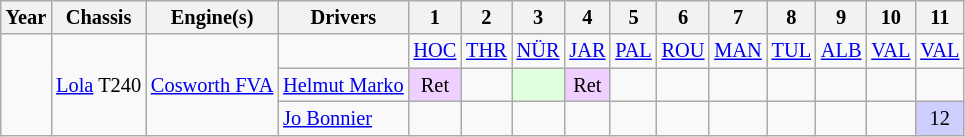<table class="wikitable" style="text-align:center; font-size:85%">
<tr>
<th>Year</th>
<th>Chassis</th>
<th>Engine(s)</th>
<th>Drivers</th>
<th>1</th>
<th>2</th>
<th>3</th>
<th>4</th>
<th>5</th>
<th>6</th>
<th>7</th>
<th>8</th>
<th>9</th>
<th>10</th>
<th>11</th>
</tr>
<tr>
<td rowspan=3></td>
<td rowspan=3><a href='#'>Lola</a> T240</td>
<td rowspan=3><a href='#'>Cosworth FVA</a></td>
<td></td>
<td><a href='#'>HOC</a></td>
<td><a href='#'>THR</a></td>
<td><a href='#'>NÜR</a></td>
<td><a href='#'>JAR</a></td>
<td><a href='#'>PAL</a></td>
<td><a href='#'>ROU</a></td>
<td><a href='#'>MAN</a></td>
<td><a href='#'>TUL</a></td>
<td><a href='#'>ALB</a></td>
<td><a href='#'>VAL</a></td>
<td><a href='#'>VAL</a></td>
</tr>
<tr>
<td align="left"> <a href='#'>Helmut Marko</a></td>
<td style="background:#efcfff;">Ret</td>
<td></td>
<td style="background:#DFFFDF;"></td>
<td style="background:#efcfff;">Ret</td>
<td></td>
<td></td>
<td></td>
<td></td>
<td></td>
<td></td>
<td></td>
</tr>
<tr>
<td align="left"> <a href='#'>Jo Bonnier</a></td>
<td></td>
<td></td>
<td></td>
<td></td>
<td></td>
<td></td>
<td></td>
<td></td>
<td></td>
<td></td>
<td style="background:#cfcfff;">12</td>
</tr>
</table>
